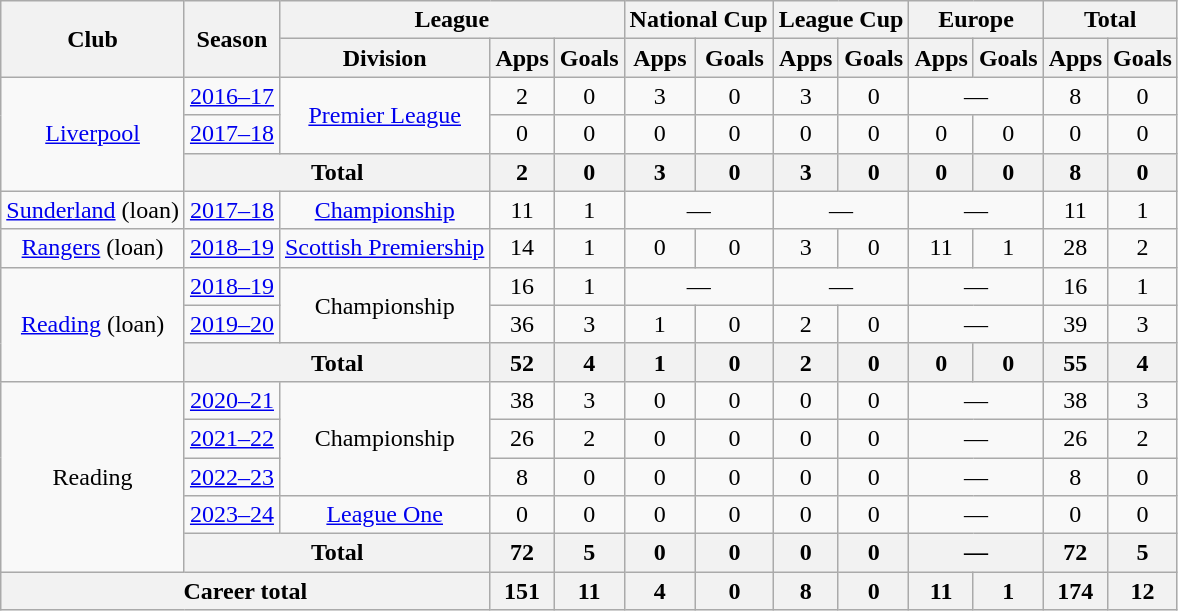<table class=wikitable style=text-align:center>
<tr>
<th rowspan="2">Club</th>
<th rowspan="2">Season</th>
<th colspan="3">League</th>
<th colspan="2">National Cup</th>
<th colspan="2">League Cup</th>
<th colspan="2">Europe</th>
<th colspan="2">Total</th>
</tr>
<tr>
<th>Division</th>
<th>Apps</th>
<th>Goals</th>
<th>Apps</th>
<th>Goals</th>
<th>Apps</th>
<th>Goals</th>
<th>Apps</th>
<th>Goals</th>
<th>Apps</th>
<th>Goals</th>
</tr>
<tr>
<td rowspan="3"><a href='#'>Liverpool</a></td>
<td><a href='#'>2016–17</a></td>
<td rowspan="2"><a href='#'>Premier League</a></td>
<td>2</td>
<td>0</td>
<td>3</td>
<td>0</td>
<td>3</td>
<td>0</td>
<td colspan="2">—</td>
<td>8</td>
<td>0</td>
</tr>
<tr>
<td><a href='#'>2017–18</a></td>
<td>0</td>
<td>0</td>
<td>0</td>
<td>0</td>
<td>0</td>
<td>0</td>
<td>0</td>
<td>0</td>
<td>0</td>
<td>0</td>
</tr>
<tr>
<th colspan="2">Total</th>
<th>2</th>
<th>0</th>
<th>3</th>
<th>0</th>
<th>3</th>
<th>0</th>
<th>0</th>
<th>0</th>
<th>8</th>
<th>0</th>
</tr>
<tr>
<td><a href='#'>Sunderland</a> (loan)</td>
<td><a href='#'>2017–18</a></td>
<td><a href='#'>Championship</a></td>
<td>11</td>
<td>1</td>
<td colspan="2">—</td>
<td colspan="2">—</td>
<td colspan="2">—</td>
<td>11</td>
<td>1</td>
</tr>
<tr>
<td><a href='#'>Rangers</a> (loan)</td>
<td><a href='#'>2018–19</a></td>
<td><a href='#'>Scottish Premiership</a></td>
<td>14</td>
<td>1</td>
<td>0</td>
<td>0</td>
<td>3</td>
<td>0</td>
<td>11</td>
<td>1</td>
<td>28</td>
<td>2</td>
</tr>
<tr>
<td rowspan="3"><a href='#'>Reading</a> (loan)</td>
<td><a href='#'>2018–19</a></td>
<td rowspan="2">Championship</td>
<td>16</td>
<td>1</td>
<td colspan="2">—</td>
<td colspan="2">—</td>
<td colspan="2">—</td>
<td>16</td>
<td>1</td>
</tr>
<tr>
<td><a href='#'>2019–20</a></td>
<td>36</td>
<td>3</td>
<td>1</td>
<td>0</td>
<td>2</td>
<td>0</td>
<td colspan="2">—</td>
<td>39</td>
<td>3</td>
</tr>
<tr>
<th colspan="2">Total</th>
<th>52</th>
<th>4</th>
<th>1</th>
<th>0</th>
<th>2</th>
<th>0</th>
<th>0</th>
<th>0</th>
<th>55</th>
<th>4</th>
</tr>
<tr>
<td rowspan="5">Reading</td>
<td><a href='#'>2020–21</a></td>
<td rowspan="3">Championship</td>
<td>38</td>
<td>3</td>
<td>0</td>
<td>0</td>
<td>0</td>
<td>0</td>
<td colspan="2">—</td>
<td>38</td>
<td>3</td>
</tr>
<tr>
<td><a href='#'>2021–22</a></td>
<td>26</td>
<td>2</td>
<td>0</td>
<td>0</td>
<td>0</td>
<td>0</td>
<td colspan="2">—</td>
<td>26</td>
<td>2</td>
</tr>
<tr>
<td><a href='#'>2022–23</a></td>
<td>8</td>
<td>0</td>
<td>0</td>
<td>0</td>
<td>0</td>
<td>0</td>
<td colspan="2">—</td>
<td>8</td>
<td>0</td>
</tr>
<tr>
<td><a href='#'>2023–24</a></td>
<td><a href='#'>League One</a></td>
<td>0</td>
<td>0</td>
<td>0</td>
<td>0</td>
<td>0</td>
<td>0</td>
<td colspan="2">—</td>
<td>0</td>
<td>0</td>
</tr>
<tr>
<th colspan="2">Total</th>
<th>72</th>
<th>5</th>
<th>0</th>
<th>0</th>
<th>0</th>
<th>0</th>
<th colspan="2">—</th>
<th>72</th>
<th>5</th>
</tr>
<tr>
<th colspan="3">Career total</th>
<th>151</th>
<th>11</th>
<th>4</th>
<th>0</th>
<th>8</th>
<th>0</th>
<th>11</th>
<th>1</th>
<th>174</th>
<th>12</th>
</tr>
</table>
